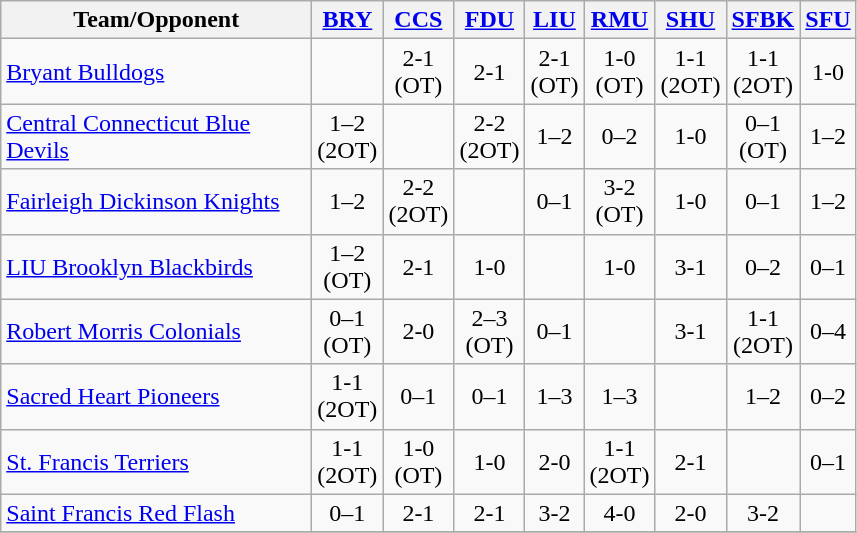<table class="wikitable" style="text-align: center">
<tr>
<th width="200">Team/Opponent</th>
<th width="30"><a href='#'>BRY</a></th>
<th width="30"><a href='#'>CCS</a></th>
<th width="30"><a href='#'>FDU</a></th>
<th width="30"><a href='#'>LIU</a></th>
<th width="30"><a href='#'>RMU</a></th>
<th width="30"><a href='#'>SHU</a></th>
<th width="30"><a href='#'>SFBK</a></th>
<th width="30"><a href='#'>SFU</a></th>
</tr>
<tr>
<td align=left><a href='#'>Bryant Bulldogs</a></td>
<td></td>
<td>2-1 (OT)</td>
<td>2-1</td>
<td>2-1 (OT)</td>
<td>1-0 (OT)</td>
<td>1-1 (2OT)</td>
<td>1-1 (2OT)</td>
<td>1-0</td>
</tr>
<tr>
<td align=left><a href='#'>Central Connecticut Blue Devils</a></td>
<td>1–2 (2OT)</td>
<td></td>
<td>2-2 (2OT)</td>
<td>1–2</td>
<td>0–2</td>
<td>1-0</td>
<td>0–1 (OT)</td>
<td>1–2</td>
</tr>
<tr>
<td align=left><a href='#'>Fairleigh Dickinson Knights</a></td>
<td>1–2</td>
<td>2-2 (2OT)</td>
<td></td>
<td>0–1</td>
<td>3-2 (OT)</td>
<td>1-0</td>
<td>0–1</td>
<td>1–2</td>
</tr>
<tr>
<td align=left><a href='#'>LIU Brooklyn Blackbirds</a></td>
<td>1–2 (OT)</td>
<td>2-1</td>
<td>1-0</td>
<td></td>
<td>1-0</td>
<td>3-1</td>
<td>0–2</td>
<td>0–1</td>
</tr>
<tr>
<td align=left><a href='#'>Robert Morris Colonials</a></td>
<td>0–1 (OT)</td>
<td>2-0</td>
<td>2–3 (OT)</td>
<td>0–1</td>
<td></td>
<td>3-1</td>
<td>1-1 (2OT)</td>
<td>0–4</td>
</tr>
<tr>
<td align=left><a href='#'>Sacred Heart Pioneers</a></td>
<td>1-1 (2OT)</td>
<td>0–1</td>
<td>0–1</td>
<td>1–3</td>
<td>1–3</td>
<td></td>
<td>1–2</td>
<td>0–2</td>
</tr>
<tr>
<td align=left><a href='#'>St. Francis Terriers</a></td>
<td>1-1 (2OT)</td>
<td>1-0 (OT)</td>
<td>1-0</td>
<td>2-0</td>
<td>1-1 (2OT)</td>
<td>2-1</td>
<td></td>
<td>0–1</td>
</tr>
<tr>
<td align=left><a href='#'>Saint Francis Red Flash</a></td>
<td>0–1</td>
<td>2-1</td>
<td>2-1</td>
<td>3-2</td>
<td>4-0</td>
<td>2-0</td>
<td>3-2</td>
<td></td>
</tr>
<tr>
</tr>
</table>
